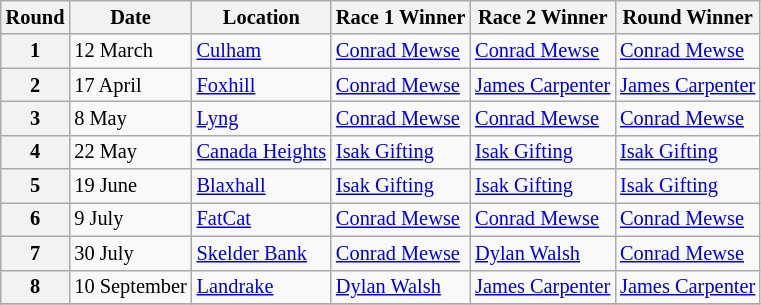<table class="wikitable" style="font-size: 85%;">
<tr>
<th>Round</th>
<th>Date</th>
<th>Location</th>
<th>Race 1 Winner</th>
<th>Race 2 Winner</th>
<th>Round Winner</th>
</tr>
<tr>
<th>1</th>
<td>12 March</td>
<td><a href='#'>Culham</a></td>
<td> <a href='#'>Conrad Mewse</a></td>
<td> <a href='#'>Conrad Mewse</a></td>
<td> <a href='#'>Conrad Mewse</a></td>
</tr>
<tr>
<th>2</th>
<td>17 April</td>
<td><a href='#'>Foxhill</a></td>
<td> <a href='#'>Conrad Mewse</a></td>
<td> <a href='#'>James Carpenter</a></td>
<td> <a href='#'>James Carpenter</a></td>
</tr>
<tr>
<th>3</th>
<td>8 May</td>
<td><a href='#'>Lyng</a></td>
<td> <a href='#'>Conrad Mewse</a></td>
<td> <a href='#'>Conrad Mewse</a></td>
<td> <a href='#'>Conrad Mewse</a></td>
</tr>
<tr>
<th>4</th>
<td>22 May</td>
<td><a href='#'>Canada Heights</a></td>
<td> <a href='#'>Isak Gifting</a></td>
<td> <a href='#'>Isak Gifting</a></td>
<td> <a href='#'>Isak Gifting</a></td>
</tr>
<tr>
<th>5</th>
<td>19 June</td>
<td><a href='#'>Blaxhall</a></td>
<td> <a href='#'>Isak Gifting</a></td>
<td> <a href='#'>Isak Gifting</a></td>
<td> <a href='#'>Isak Gifting</a></td>
</tr>
<tr>
<th>6</th>
<td>9 July</td>
<td><a href='#'>FatCat</a></td>
<td> <a href='#'>Conrad Mewse</a></td>
<td> <a href='#'>Conrad Mewse</a></td>
<td> <a href='#'>Conrad Mewse</a></td>
</tr>
<tr>
<th>7</th>
<td>30 July</td>
<td><a href='#'>Skelder Bank</a></td>
<td> <a href='#'>Conrad Mewse</a></td>
<td> <a href='#'>Dylan Walsh</a></td>
<td> <a href='#'>Conrad Mewse</a></td>
</tr>
<tr>
<th>8</th>
<td>10 September</td>
<td><a href='#'>Landrake</a></td>
<td> <a href='#'>Dylan Walsh</a></td>
<td> <a href='#'>James Carpenter</a></td>
<td> <a href='#'>James Carpenter</a></td>
</tr>
<tr>
</tr>
</table>
